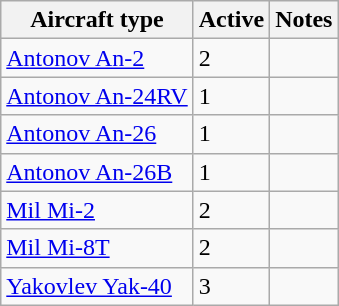<table class="wikitable sortable">
<tr>
<th>Aircraft type</th>
<th>Active</th>
<th>Notes</th>
</tr>
<tr>
<td><a href='#'>Antonov An-2</a></td>
<td>2</td>
<td></td>
</tr>
<tr>
<td><a href='#'>Antonov An-24RV</a></td>
<td>1</td>
<td></td>
</tr>
<tr>
<td><a href='#'>Antonov An-26</a></td>
<td>1</td>
<td></td>
</tr>
<tr>
<td><a href='#'>Antonov An-26B</a></td>
<td>1</td>
<td></td>
</tr>
<tr>
<td><a href='#'>Mil Mi-2</a></td>
<td>2</td>
<td></td>
</tr>
<tr>
<td><a href='#'>Mil Mi-8T</a></td>
<td>2</td>
<td></td>
</tr>
<tr>
<td><a href='#'>Yakovlev Yak-40</a></td>
<td>3</td>
<td></td>
</tr>
</table>
